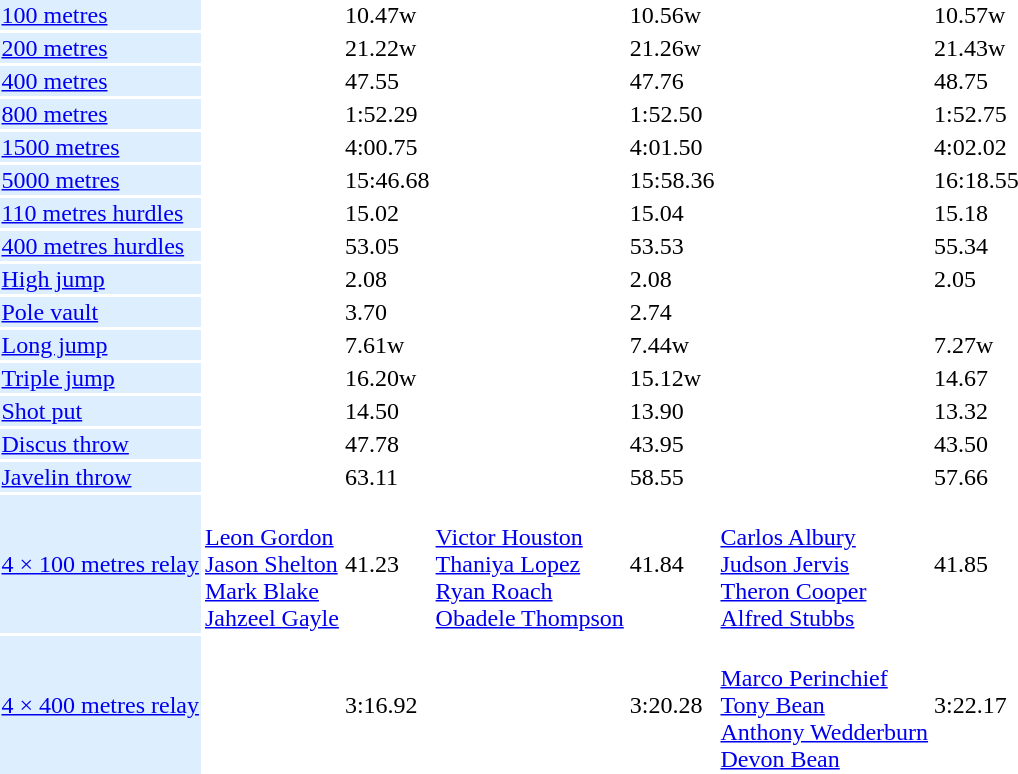<table>
<tr>
<td bgcolor = DDEEFF><a href='#'>100 metres</a></td>
<td></td>
<td>10.47w</td>
<td></td>
<td>10.56w</td>
<td></td>
<td>10.57w</td>
</tr>
<tr>
<td bgcolor = DDEEFF><a href='#'>200 metres</a></td>
<td></td>
<td>21.22w</td>
<td></td>
<td>21.26w</td>
<td></td>
<td>21.43w</td>
</tr>
<tr>
<td bgcolor = DDEEFF><a href='#'>400 metres</a></td>
<td></td>
<td>47.55</td>
<td></td>
<td>47.76</td>
<td></td>
<td>48.75</td>
</tr>
<tr>
<td bgcolor = DDEEFF><a href='#'>800 metres</a></td>
<td></td>
<td>1:52.29</td>
<td></td>
<td>1:52.50</td>
<td></td>
<td>1:52.75</td>
</tr>
<tr>
<td bgcolor = DDEEFF><a href='#'>1500 metres</a></td>
<td></td>
<td>4:00.75</td>
<td></td>
<td>4:01.50</td>
<td></td>
<td>4:02.02</td>
</tr>
<tr>
<td bgcolor = DDEEFF><a href='#'>5000 metres</a></td>
<td></td>
<td>15:46.68</td>
<td></td>
<td>15:58.36</td>
<td></td>
<td>16:18.55</td>
</tr>
<tr>
<td bgcolor = DDEEFF><a href='#'>110 metres hurdles</a></td>
<td></td>
<td>15.02</td>
<td></td>
<td>15.04</td>
<td></td>
<td>15.18</td>
</tr>
<tr>
<td bgcolor = DDEEFF><a href='#'>400 metres hurdles</a></td>
<td></td>
<td>53.05</td>
<td></td>
<td>53.53</td>
<td></td>
<td>55.34</td>
</tr>
<tr>
<td bgcolor = DDEEFF><a href='#'>High jump</a></td>
<td></td>
<td>2.08</td>
<td></td>
<td>2.08</td>
<td></td>
<td>2.05</td>
</tr>
<tr>
<td bgcolor = DDEEFF><a href='#'>Pole vault</a></td>
<td></td>
<td>3.70</td>
<td></td>
<td>2.74</td>
<td></td>
<td></td>
</tr>
<tr>
<td bgcolor = DDEEFF><a href='#'>Long jump</a></td>
<td></td>
<td>7.61w</td>
<td></td>
<td>7.44w</td>
<td></td>
<td>7.27w</td>
</tr>
<tr>
<td bgcolor = DDEEFF><a href='#'>Triple jump</a></td>
<td></td>
<td>16.20w</td>
<td></td>
<td>15.12w</td>
<td></td>
<td>14.67</td>
</tr>
<tr>
<td bgcolor = DDEEFF><a href='#'>Shot put</a></td>
<td></td>
<td>14.50</td>
<td></td>
<td>13.90</td>
<td></td>
<td>13.32</td>
</tr>
<tr>
<td bgcolor = DDEEFF><a href='#'>Discus throw</a></td>
<td></td>
<td>47.78</td>
<td></td>
<td>43.95</td>
<td></td>
<td>43.50</td>
</tr>
<tr>
<td bgcolor = DDEEFF><a href='#'>Javelin throw</a></td>
<td></td>
<td>63.11</td>
<td></td>
<td>58.55</td>
<td></td>
<td>57.66</td>
</tr>
<tr>
<td bgcolor = DDEEFF><a href='#'>4 × 100 metres relay</a></td>
<td>  <br> <a href='#'>Leon Gordon</a> <br> <a href='#'>Jason Shelton</a> <br> <a href='#'>Mark Blake</a> <br> <a href='#'>Jahzeel Gayle</a></td>
<td>41.23</td>
<td> <br> <a href='#'>Victor Houston</a> <br> <a href='#'>Thaniya Lopez</a> <br> <a href='#'>Ryan Roach</a> <br> <a href='#'>Obadele Thompson</a></td>
<td>41.84</td>
<td> <br> <a href='#'>Carlos Albury</a> <br> <a href='#'>Judson Jervis</a> <br> <a href='#'>Theron Cooper</a> <br> <a href='#'>Alfred Stubbs</a></td>
<td>41.85</td>
</tr>
<tr>
<td bgcolor = DDEEFF><a href='#'>4 × 400 metres relay</a></td>
<td></td>
<td>3:16.92</td>
<td></td>
<td>3:20.28</td>
<td>  <br> <a href='#'>Marco Perinchief</a> <br> <a href='#'>Tony Bean</a> <br> <a href='#'>Anthony Wedderburn</a> <br> <a href='#'>Devon Bean</a></td>
<td>3:22.17</td>
</tr>
</table>
